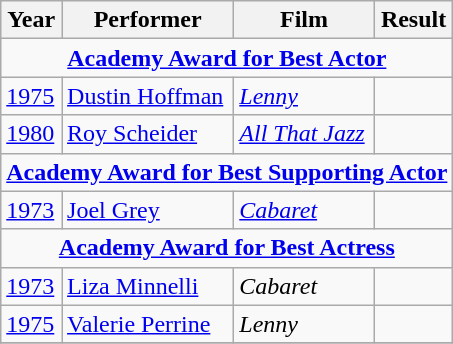<table class="wikitable">
<tr>
<th>Year</th>
<th>Performer</th>
<th>Film</th>
<th>Result</th>
</tr>
<tr>
<td colspan="4" style="text-align:center;"><strong><a href='#'>Academy Award for Best Actor</a></strong></td>
</tr>
<tr>
<td><a href='#'>1975</a></td>
<td><a href='#'>Dustin Hoffman</a></td>
<td><a href='#'><em>Lenny</em></a></td>
<td></td>
</tr>
<tr>
<td><a href='#'>1980</a></td>
<td><a href='#'>Roy Scheider</a></td>
<td><a href='#'><em>All That Jazz</em></a></td>
<td></td>
</tr>
<tr>
<td colspan="4" style="text-align:center;"><strong><a href='#'>Academy Award for Best Supporting Actor</a></strong></td>
</tr>
<tr>
<td><a href='#'>1973</a></td>
<td><a href='#'>Joel Grey</a></td>
<td><a href='#'><em>Cabaret</em></a></td>
<td></td>
</tr>
<tr>
<td colspan="4" style="text-align:center;"><strong><a href='#'>Academy Award for Best Actress</a></strong></td>
</tr>
<tr>
<td><a href='#'>1973</a></td>
<td><a href='#'>Liza Minnelli</a></td>
<td><em>Cabaret</em></td>
<td></td>
</tr>
<tr>
<td><a href='#'>1975</a></td>
<td><a href='#'>Valerie Perrine</a></td>
<td><em>Lenny</em></td>
<td></td>
</tr>
<tr>
</tr>
</table>
